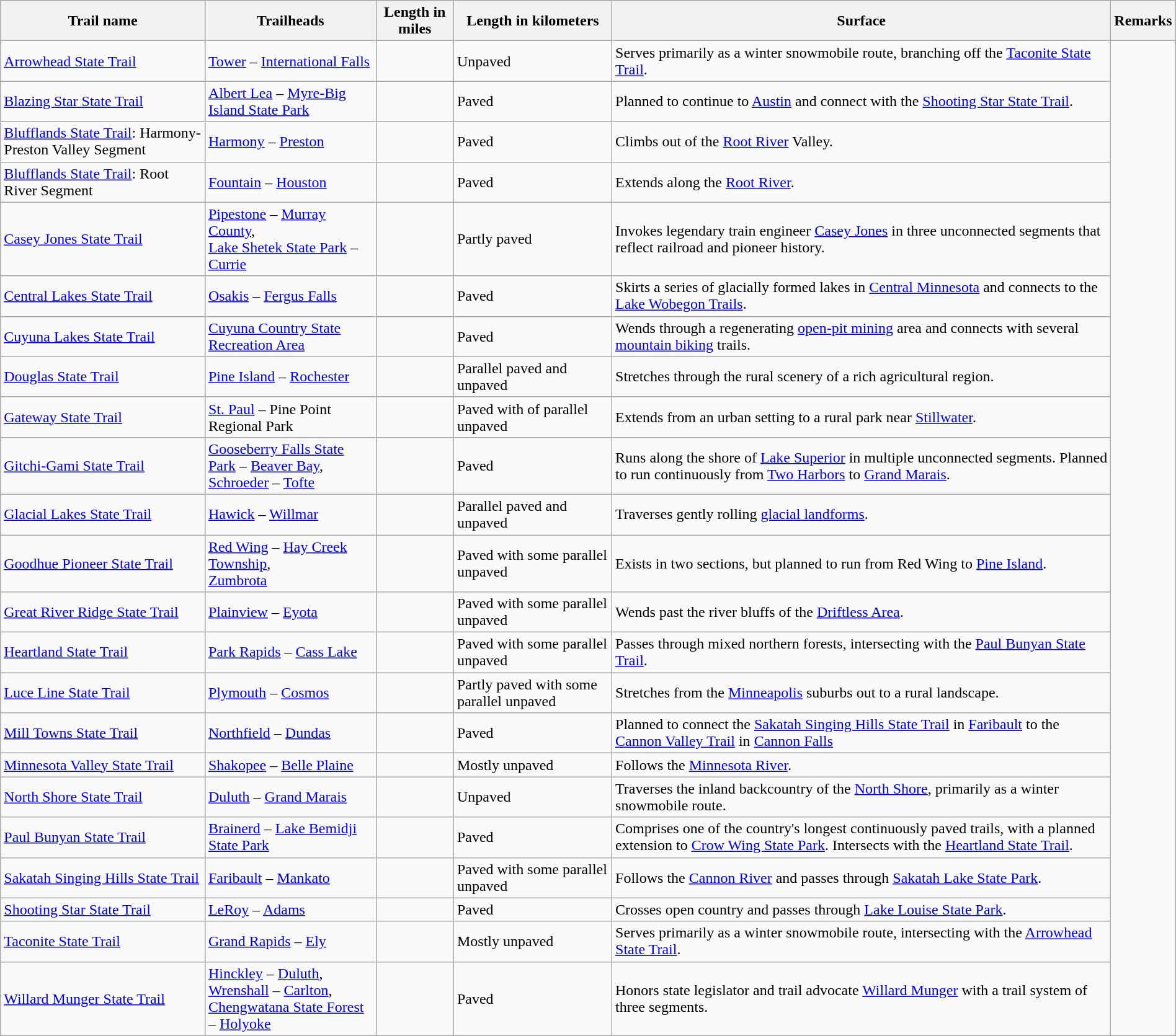<table class="wikitable sortable" style="width:100%">
<tr>
<th style="width:*;">Trail name</th>
<th style="width:*;" class="unsortable">Trailheads</th>
<th style="width:*;">Length in miles</th>
<th style="width:*;">Length in kilometers</th>
<th style="width:*;">Surface</th>
<th style="width:*;" class="unsortable">Remarks</th>
</tr>
<tr>
<td><a href='#'>Arrowhead State Trail</a></td>
<td><a href='#'>Tower</a> – <a href='#'>International Falls</a></td>
<td></td>
<td>Unpaved</td>
<td>Serves primarily as a winter snowmobile route, branching off the <a href='#'>Taconite State Trail</a>.</td>
</tr>
<tr>
<td><a href='#'>Blazing Star State Trail</a></td>
<td><a href='#'>Albert Lea</a> – <a href='#'>Myre-Big Island State Park</a></td>
<td></td>
<td>Paved</td>
<td>Planned to continue to <a href='#'>Austin</a> and connect with the <a href='#'>Shooting Star State Trail</a>.</td>
</tr>
<tr>
<td><a href='#'>Blufflands State Trail</a>: Harmony-Preston Valley Segment</td>
<td><a href='#'>Harmony</a> – <a href='#'>Preston</a></td>
<td></td>
<td>Paved</td>
<td>Climbs out of the <a href='#'>Root River</a> Valley.</td>
</tr>
<tr>
<td><a href='#'>Blufflands State Trail</a>: Root River Segment</td>
<td><a href='#'>Fountain</a> – <a href='#'>Houston</a></td>
<td></td>
<td>Paved</td>
<td>Extends along the <a href='#'>Root River</a>.</td>
</tr>
<tr>
<td><a href='#'>Casey Jones State Trail</a></td>
<td><a href='#'>Pipestone</a> – <a href='#'>Murray County</a>,<br><a href='#'>Lake Shetek State Park</a> – <a href='#'>Currie</a></td>
<td></td>
<td>Partly paved</td>
<td>Invokes legendary train engineer <a href='#'>Casey Jones</a> in three unconnected segments that reflect railroad and pioneer history.</td>
</tr>
<tr>
<td><a href='#'>Central Lakes State Trail</a></td>
<td><a href='#'>Osakis</a> – <a href='#'>Fergus Falls</a></td>
<td></td>
<td>Paved</td>
<td>Skirts a series of glacially formed lakes in <a href='#'>Central Minnesota</a> and connects to the <a href='#'>Lake Wobegon Trails</a>.</td>
</tr>
<tr>
<td><a href='#'>Cuyuna Lakes State Trail</a></td>
<td><a href='#'>Cuyuna Country State Recreation Area</a></td>
<td></td>
<td>Paved</td>
<td>Wends through a regenerating  <a href='#'>open-pit mining</a> area and connects with several <a href='#'>mountain biking</a> trails.</td>
</tr>
<tr>
<td><a href='#'>Douglas State Trail</a></td>
<td><a href='#'>Pine Island</a> – <a href='#'>Rochester</a></td>
<td></td>
<td>Parallel paved and unpaved</td>
<td>Stretches through the rural scenery of a rich agricultural region.</td>
</tr>
<tr>
<td><a href='#'>Gateway State Trail</a></td>
<td><a href='#'>St. Paul</a> – Pine Point Regional Park</td>
<td></td>
<td>Paved with  of parallel unpaved</td>
<td>Extends from an urban setting to a rural park near <a href='#'>Stillwater</a>.</td>
</tr>
<tr>
<td><a href='#'>Gitchi-Gami State Trail</a></td>
<td><a href='#'>Gooseberry Falls State Park</a> – <a href='#'>Beaver Bay</a>,<br><a href='#'>Schroeder</a> – <a href='#'>Tofte</a></td>
<td></td>
<td>Paved</td>
<td>Runs along the shore of <a href='#'>Lake Superior</a> in multiple unconnected segments. Planned to run continuously from <a href='#'>Two Harbors</a> to <a href='#'>Grand Marais</a>.</td>
</tr>
<tr>
<td><a href='#'>Glacial Lakes State Trail</a></td>
<td><a href='#'>Hawick</a> – <a href='#'>Willmar</a></td>
<td></td>
<td>Parallel paved and unpaved</td>
<td>Traverses gently rolling <a href='#'>glacial landforms</a>.</td>
</tr>
<tr>
<td><a href='#'>Goodhue Pioneer State Trail</a></td>
<td><a href='#'>Red Wing</a> – <a href='#'>Hay Creek Township</a>,<br> <a href='#'>Zumbrota</a></td>
<td></td>
<td>Paved with some parallel unpaved</td>
<td>Exists in two sections, but planned to run from Red Wing to <a href='#'>Pine Island</a>.</td>
</tr>
<tr>
<td><a href='#'>Great River Ridge State Trail</a></td>
<td><a href='#'>Plainview</a> – <a href='#'>Eyota</a></td>
<td></td>
<td>Paved with some parallel unpaved</td>
<td>Wends past the river bluffs of the <a href='#'>Driftless Area</a>.</td>
</tr>
<tr>
<td><a href='#'>Heartland State Trail</a></td>
<td><a href='#'>Park Rapids</a> – <a href='#'>Cass Lake</a></td>
<td></td>
<td>Paved with some parallel unpaved</td>
<td>Passes through mixed northern forests, intersecting with the <a href='#'>Paul Bunyan State Trail</a>.</td>
</tr>
<tr>
<td><a href='#'>Luce Line State Trail</a></td>
<td><a href='#'>Plymouth</a> – <a href='#'>Cosmos</a></td>
<td></td>
<td>Partly paved with some parallel unpaved</td>
<td>Stretches from the <a href='#'>Minneapolis</a> suburbs out to a rural landscape.</td>
</tr>
<tr>
<td><a href='#'>Mill Towns State Trail</a></td>
<td><a href='#'>Northfield</a> – <a href='#'>Dundas</a></td>
<td></td>
<td>Paved</td>
<td>Planned to connect the <a href='#'>Sakatah Singing Hills State Trail</a> in <a href='#'>Faribault</a> to the <a href='#'>Cannon Valley Trail</a> in <a href='#'>Cannon Falls</a></td>
</tr>
<tr>
<td><a href='#'>Minnesota Valley State Trail</a></td>
<td><a href='#'>Shakopee</a> – <a href='#'>Belle Plaine</a></td>
<td></td>
<td>Mostly unpaved</td>
<td>Follows the <a href='#'>Minnesota River</a>.</td>
</tr>
<tr>
<td><a href='#'>North Shore State Trail</a></td>
<td><a href='#'>Duluth</a> – <a href='#'>Grand Marais</a></td>
<td></td>
<td>Unpaved</td>
<td>Traverses the inland backcountry of the <a href='#'>North Shore</a>, primarily as a winter snowmobile route.</td>
</tr>
<tr>
<td><a href='#'>Paul Bunyan State Trail</a></td>
<td><a href='#'>Brainerd</a> – <a href='#'>Lake Bemidji State Park</a></td>
<td></td>
<td>Paved</td>
<td>Comprises one of the country's longest continuously paved trails, with a planned extension to <a href='#'>Crow Wing State Park</a>. Intersects with the <a href='#'>Heartland State Trail</a>.</td>
</tr>
<tr>
<td><a href='#'>Sakatah Singing Hills State Trail</a></td>
<td><a href='#'>Faribault</a> – <a href='#'>Mankato</a></td>
<td></td>
<td>Paved with some parallel unpaved</td>
<td>Follows the <a href='#'>Cannon River</a> and passes through <a href='#'>Sakatah Lake State Park</a>.</td>
</tr>
<tr>
<td><a href='#'>Shooting Star State Trail</a></td>
<td><a href='#'>LeRoy</a> – <a href='#'>Adams</a></td>
<td></td>
<td>Paved</td>
<td>Crosses open country and passes through <a href='#'>Lake Louise State Park</a>.</td>
</tr>
<tr>
<td><a href='#'>Taconite State Trail</a></td>
<td><a href='#'>Grand Rapids</a> – <a href='#'>Ely</a></td>
<td></td>
<td>Mostly unpaved</td>
<td>Serves primarily as a winter snowmobile route, intersecting with the <a href='#'>Arrowhead State Trail</a>.</td>
</tr>
<tr>
<td><a href='#'>Willard Munger State Trail</a></td>
<td><a href='#'>Hinckley</a> – <a href='#'>Duluth</a>,<br><a href='#'>Wrenshall</a> – <a href='#'>Carlton</a>,<br><a href='#'>Chengwatana State Forest</a> – <a href='#'>Holyoke</a></td>
<td></td>
<td>Paved</td>
<td>Honors state legislator and trail advocate <a href='#'>Willard Munger</a> with a trail system of three segments.</td>
</tr>
</table>
